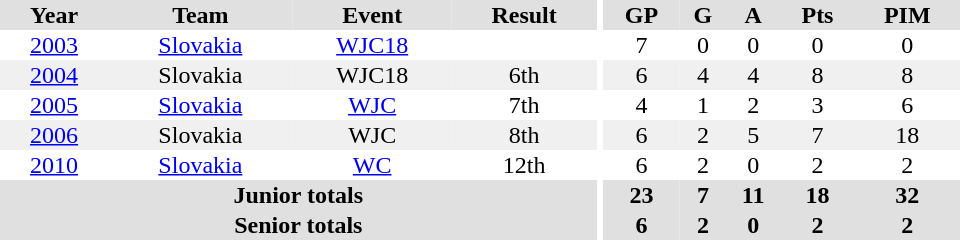<table border="0" cellpadding="1" cellspacing="0" ID="Table3" style="text-align:center; width:40em">
<tr ALIGN="center" bgcolor="#e0e0e0">
<th>Year</th>
<th>Team</th>
<th>Event</th>
<th>Result</th>
<th rowspan="99" bgcolor="#ffffff"></th>
<th>GP</th>
<th>G</th>
<th>A</th>
<th>Pts</th>
<th>PIM</th>
</tr>
<tr>
<td><a href='#'>2003</a></td>
<td><a href='#'>Slovakia</a></td>
<td><a href='#'>WJC18</a></td>
<td></td>
<td>7</td>
<td>0</td>
<td>0</td>
<td>0</td>
<td>0</td>
</tr>
<tr bgcolor="#f0f0f0">
<td><a href='#'>2004</a></td>
<td>Slovakia</td>
<td>WJC18</td>
<td>6th</td>
<td>6</td>
<td>4</td>
<td>4</td>
<td>8</td>
<td>8</td>
</tr>
<tr>
<td><a href='#'>2005</a></td>
<td><a href='#'>Slovakia</a></td>
<td><a href='#'>WJC</a></td>
<td>7th</td>
<td>4</td>
<td>1</td>
<td>2</td>
<td>3</td>
<td>6</td>
</tr>
<tr bgcolor="#f0f0f0">
<td><a href='#'>2006</a></td>
<td>Slovakia</td>
<td>WJC</td>
<td>8th</td>
<td>6</td>
<td>2</td>
<td>5</td>
<td>7</td>
<td>18</td>
</tr>
<tr>
<td><a href='#'>2010</a></td>
<td><a href='#'>Slovakia</a></td>
<td><a href='#'>WC</a></td>
<td>12th</td>
<td>6</td>
<td>2</td>
<td>0</td>
<td>2</td>
<td>2</td>
</tr>
<tr bgcolor="#e0e0e0">
<th colspan=4>Junior totals</th>
<th>23</th>
<th>7</th>
<th>11</th>
<th>18</th>
<th>32</th>
</tr>
<tr bgcolor="#e0e0e0">
<th colspan=4>Senior totals</th>
<th>6</th>
<th>2</th>
<th>0</th>
<th>2</th>
<th>2</th>
</tr>
</table>
